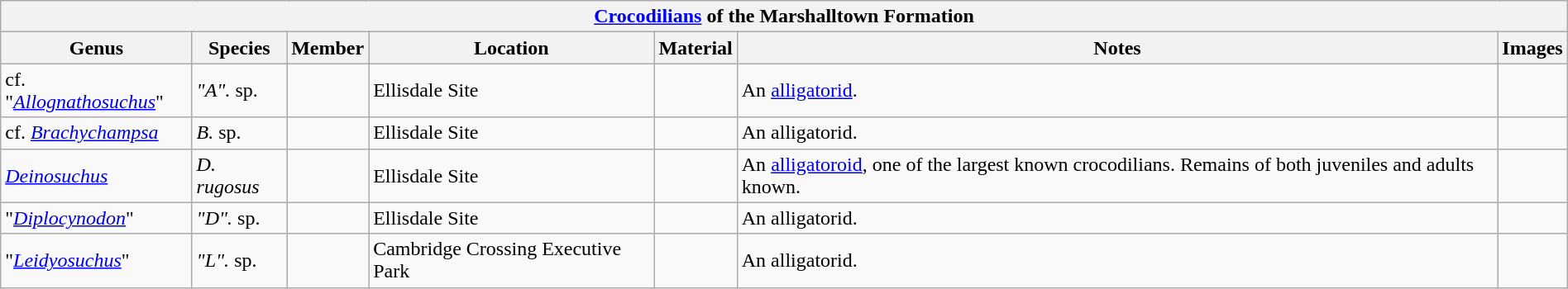<table class="wikitable" align="center" width="100%">
<tr>
<th colspan="8" align="center"><strong><a href='#'>Crocodilians</a></strong> <strong>of the Marshalltown Formation</strong></th>
</tr>
<tr>
<th>Genus</th>
<th>Species</th>
<th>Member</th>
<th>Location</th>
<th>Material</th>
<th>Notes</th>
<th>Images</th>
</tr>
<tr>
<td>cf. "<em><a href='#'>Allognathosuchus</a></em>"</td>
<td><em>"A".</em> sp.</td>
<td></td>
<td>Ellisdale Site</td>
<td></td>
<td>An <a href='#'>alligatorid</a>.</td>
<td></td>
</tr>
<tr>
<td>cf. <em><a href='#'>Brachychampsa</a></em></td>
<td><em>B.</em> sp.</td>
<td></td>
<td>Ellisdale Site</td>
<td></td>
<td>An alligatorid.</td>
<td></td>
</tr>
<tr>
<td><em><a href='#'>Deinosuchus</a></em></td>
<td><em>D. rugosus</em></td>
<td></td>
<td>Ellisdale Site</td>
<td></td>
<td>An <a href='#'>alligatoroid</a>, one of the largest known crocodilians. Remains of both juveniles and adults known.</td>
<td></td>
</tr>
<tr>
<td>"<em><a href='#'>Diplocynodon</a></em>"</td>
<td><em>"D".</em> sp.</td>
<td></td>
<td>Ellisdale Site</td>
<td></td>
<td>An alligatorid.</td>
<td></td>
</tr>
<tr>
<td>"<em><a href='#'>Leidyosuchus</a></em>"</td>
<td><em>"L".</em> sp.</td>
<td></td>
<td>Cambridge Crossing Executive Park</td>
<td></td>
<td>An alligatorid.</td>
<td></td>
</tr>
</table>
